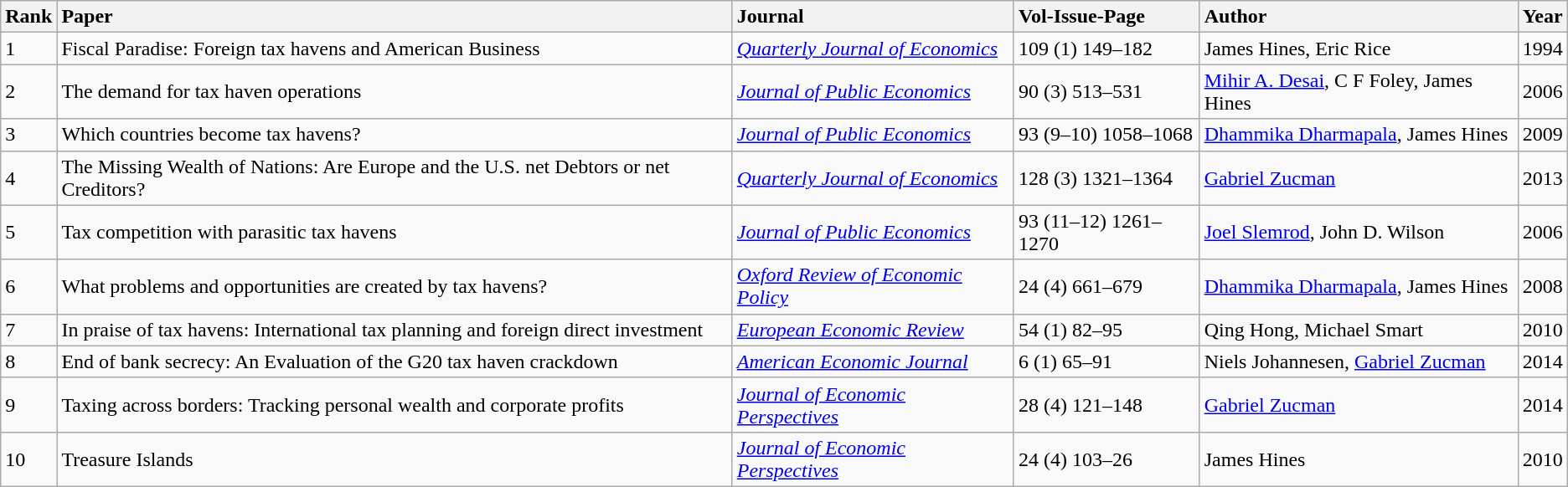<table class="wikitable sortable" style="text-align:left">
<tr>
<th style="width;text-align:left">Rank</th>
<th style="width;text-align:left">Paper</th>
<th style="width;text-align:left">Journal</th>
<th style="width;text-align:left">Vol-Issue-Page</th>
<th style="width;text-align:left">Author</th>
<th style="width;text-align:left">Year</th>
</tr>
<tr>
<td>1</td>
<td>Fiscal Paradise: Foreign tax havens and American Business</td>
<td><em><a href='#'>Quarterly Journal of Economics</a></em></td>
<td>109 (1) 149–182</td>
<td>James Hines, Eric Rice</td>
<td>1994</td>
</tr>
<tr>
<td>2</td>
<td>The demand for tax haven operations</td>
<td><em><a href='#'>Journal of Public Economics</a></em></td>
<td>90 (3) 513–531</td>
<td><a href='#'>Mihir A. Desai</a>, C F Foley, James Hines</td>
<td>2006</td>
</tr>
<tr>
<td>3</td>
<td>Which countries become tax havens?</td>
<td><em><a href='#'>Journal of Public Economics</a></em></td>
<td>93 (9–10) 1058–1068</td>
<td><a href='#'>Dhammika Dharmapala</a>, James Hines</td>
<td>2009</td>
</tr>
<tr>
<td>4</td>
<td>The Missing Wealth of Nations: Are Europe and the U.S. net Debtors or net Creditors?</td>
<td><em><a href='#'>Quarterly Journal of Economics</a></em></td>
<td>128 (3) 1321–1364</td>
<td><a href='#'>Gabriel Zucman</a></td>
<td>2013</td>
</tr>
<tr>
<td>5</td>
<td>Tax competition with parasitic tax havens</td>
<td><em><a href='#'>Journal of Public Economics</a></em></td>
<td>93 (11–12) 1261–1270</td>
<td><a href='#'>Joel Slemrod</a>, John D. Wilson</td>
<td>2006</td>
</tr>
<tr>
<td>6</td>
<td>What problems and opportunities are created by tax havens?</td>
<td><em><a href='#'>Oxford Review of Economic Policy</a></em></td>
<td>24 (4) 661–679</td>
<td><a href='#'>Dhammika Dharmapala</a>, James Hines</td>
<td>2008</td>
</tr>
<tr>
<td>7</td>
<td>In praise of tax havens: International tax planning and foreign direct investment</td>
<td><em><a href='#'>European Economic Review</a></em></td>
<td>54 (1) 82–95</td>
<td>Qing Hong, Michael Smart</td>
<td>2010</td>
</tr>
<tr>
<td>8</td>
<td>End of bank secrecy: An Evaluation of the G20 tax haven crackdown</td>
<td><em><a href='#'>American Economic Journal</a></em></td>
<td>6 (1) 65–91</td>
<td>Niels Johannesen, <a href='#'>Gabriel Zucman</a></td>
<td>2014</td>
</tr>
<tr>
<td>9</td>
<td>Taxing across borders: Tracking personal wealth and corporate profits</td>
<td><em><a href='#'>Journal of Economic Perspectives</a></em></td>
<td>28 (4) 121–148</td>
<td><a href='#'>Gabriel Zucman</a></td>
<td>2014</td>
</tr>
<tr>
<td>10</td>
<td>Treasure Islands</td>
<td><em><a href='#'>Journal of Economic Perspectives</a></em></td>
<td>24 (4) 103–26</td>
<td>James Hines</td>
<td>2010</td>
</tr>
</table>
